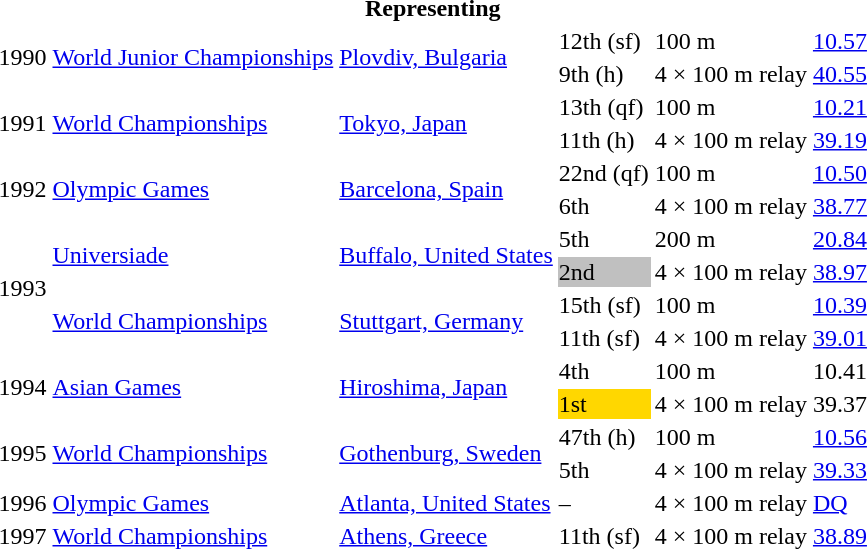<table>
<tr>
<th colspan="6">Representing </th>
</tr>
<tr>
<td rowspan=2>1990</td>
<td rowspan=2><a href='#'>World Junior Championships</a></td>
<td rowspan=2><a href='#'>Plovdiv, Bulgaria</a></td>
<td>12th (sf)</td>
<td>100 m</td>
<td><a href='#'>10.57</a></td>
</tr>
<tr>
<td>9th (h)</td>
<td>4 × 100 m relay</td>
<td><a href='#'>40.55</a></td>
</tr>
<tr>
<td rowspan=2>1991</td>
<td rowspan=2><a href='#'>World Championships</a></td>
<td rowspan=2><a href='#'>Tokyo, Japan</a></td>
<td>13th (qf)</td>
<td>100 m</td>
<td><a href='#'>10.21</a></td>
</tr>
<tr>
<td>11th (h)</td>
<td>4 × 100 m relay</td>
<td><a href='#'>39.19</a></td>
</tr>
<tr>
<td rowspan=2>1992</td>
<td rowspan=2><a href='#'>Olympic Games</a></td>
<td rowspan=2><a href='#'>Barcelona, Spain</a></td>
<td>22nd (qf)</td>
<td>100 m</td>
<td><a href='#'>10.50</a></td>
</tr>
<tr>
<td>6th</td>
<td>4 × 100 m relay</td>
<td><a href='#'>38.77</a></td>
</tr>
<tr>
<td rowspan=4>1993</td>
<td rowspan=2><a href='#'>Universiade</a></td>
<td rowspan=2><a href='#'>Buffalo, United States</a></td>
<td>5th</td>
<td>200 m</td>
<td><a href='#'>20.84</a></td>
</tr>
<tr>
<td bgcolor=silver>2nd</td>
<td>4 × 100 m relay</td>
<td><a href='#'>38.97</a></td>
</tr>
<tr>
<td rowspan=2><a href='#'>World Championships</a></td>
<td rowspan=2><a href='#'>Stuttgart, Germany</a></td>
<td>15th (sf)</td>
<td>100 m</td>
<td><a href='#'>10.39</a></td>
</tr>
<tr>
<td>11th (sf)</td>
<td>4 × 100 m relay</td>
<td><a href='#'>39.01</a></td>
</tr>
<tr>
<td rowspan=2>1994</td>
<td rowspan=2><a href='#'>Asian Games</a></td>
<td rowspan=2><a href='#'>Hiroshima, Japan</a></td>
<td>4th</td>
<td>100 m</td>
<td>10.41</td>
</tr>
<tr>
<td bgcolor=gold>1st</td>
<td>4 × 100 m relay</td>
<td>39.37</td>
</tr>
<tr>
<td rowspan=2>1995</td>
<td rowspan=2><a href='#'>World Championships</a></td>
<td rowspan=2><a href='#'>Gothenburg, Sweden</a></td>
<td>47th (h)</td>
<td>100 m</td>
<td><a href='#'>10.56</a></td>
</tr>
<tr>
<td>5th</td>
<td>4 × 100 m relay</td>
<td><a href='#'>39.33</a></td>
</tr>
<tr>
<td>1996</td>
<td><a href='#'>Olympic Games</a></td>
<td><a href='#'>Atlanta, United States</a></td>
<td>–</td>
<td>4 × 100 m relay</td>
<td><a href='#'>DQ</a></td>
</tr>
<tr>
<td>1997</td>
<td><a href='#'>World Championships</a></td>
<td><a href='#'>Athens, Greece</a></td>
<td>11th (sf)</td>
<td>4 × 100 m relay</td>
<td><a href='#'>38.89</a></td>
</tr>
</table>
